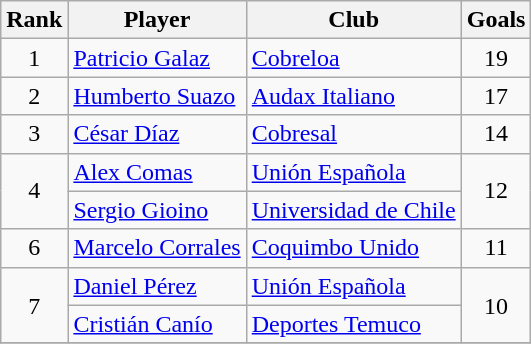<table class="wikitable" style="text-align:center">
<tr>
<th>Rank</th>
<th>Player</th>
<th>Club</th>
<th>Goals</th>
</tr>
<tr>
<td>1</td>
<td align="left"> <a href='#'>Patricio Galaz</a></td>
<td align="left"><a href='#'>Cobreloa</a></td>
<td>19</td>
</tr>
<tr>
<td>2</td>
<td align="left"> <a href='#'>Humberto Suazo</a></td>
<td align="left"><a href='#'>Audax Italiano</a></td>
<td>17</td>
</tr>
<tr>
<td>3</td>
<td align="left"> <a href='#'>César Díaz</a></td>
<td align="left"><a href='#'>Cobresal</a></td>
<td>14</td>
</tr>
<tr>
<td rowspan="2">4</td>
<td align="left"> <a href='#'>Alex Comas</a></td>
<td align="left"><a href='#'>Unión Española</a></td>
<td rowspan="2">12</td>
</tr>
<tr>
<td align="left"> <a href='#'>Sergio Gioino</a></td>
<td align="left"><a href='#'>Universidad de Chile</a></td>
</tr>
<tr>
<td>6</td>
<td align="left"> <a href='#'>Marcelo Corrales</a></td>
<td align="left"><a href='#'>Coquimbo Unido</a></td>
<td>11</td>
</tr>
<tr>
<td rowspan="2">7</td>
<td align="left"> <a href='#'>Daniel Pérez</a></td>
<td align="left"><a href='#'>Unión Española</a></td>
<td rowspan="2">10</td>
</tr>
<tr>
<td align="left"> <a href='#'>Cristián Canío</a></td>
<td align="left"><a href='#'>Deportes Temuco</a></td>
</tr>
<tr>
</tr>
</table>
